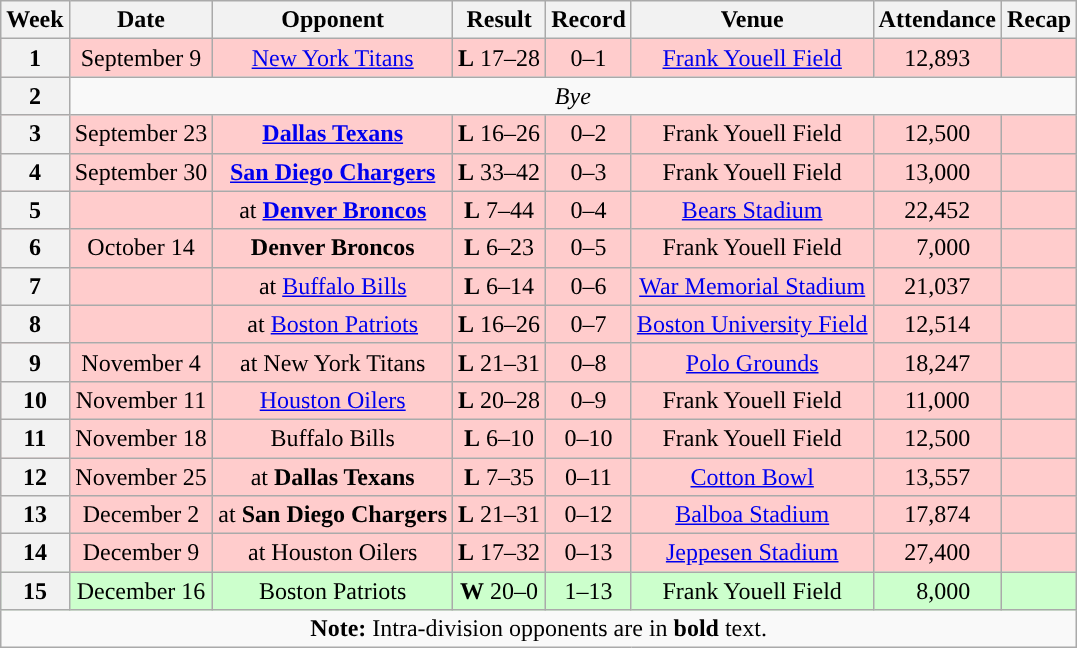<table class="wikitable" style="text-align:center">
<tr>
<th>Week</th>
<th>Date</th>
<th>Opponent</th>
<th>Result</th>
<th>Record</th>
<th>Venue</th>
<th>Attendance</th>
<th>Recap</th>
</tr>
<tr style="background: #fcc;">
<th>1</th>
<td>September 9</td>
<td><a href='#'>New York Titans</a></td>
<td><strong>L</strong> 17–28</td>
<td>0–1</td>
<td><a href='#'>Frank Youell Field</a></td>
<td>12,893</td>
<td></td>
</tr>
<tr>
<th>2</th>
<td align=center colspan=7><em>Bye</em></td>
</tr>
<tr style="background: #fcc;">
<th>3</th>
<td>September 23</td>
<td><strong><a href='#'>Dallas Texans</a></strong></td>
<td><strong>L</strong> 16–26</td>
<td>0–2</td>
<td>Frank Youell Field</td>
<td>12,500</td>
<td></td>
</tr>
<tr style="background: #fcc;">
<th>4</th>
<td>September 30</td>
<td><strong><a href='#'>San Diego Chargers</a></strong></td>
<td><strong>L</strong> 33–42</td>
<td>0–3</td>
<td>Frank Youell Field</td>
<td>13,000</td>
<td></td>
</tr>
<tr style="background: #fcc;">
<th>5</th>
<td></td>
<td>at <strong><a href='#'>Denver Broncos</a></strong></td>
<td><strong>L</strong> 7–44</td>
<td>0–4</td>
<td><a href='#'>Bears Stadium</a></td>
<td>22,452</td>
<td></td>
</tr>
<tr style="background: #fcc;">
<th>6</th>
<td>October 14</td>
<td><strong>Denver Broncos</strong></td>
<td><strong>L</strong> 6–23</td>
<td>0–5</td>
<td>Frank Youell Field</td>
<td>  7,000</td>
<td></td>
</tr>
<tr style="background: #fcc;">
<th>7</th>
<td></td>
<td>at <a href='#'>Buffalo Bills</a></td>
<td><strong>L</strong> 6–14</td>
<td>0–6</td>
<td><a href='#'>War Memorial Stadium</a></td>
<td>21,037</td>
<td></td>
</tr>
<tr style="background: #fcc;">
<th>8</th>
<td></td>
<td>at <a href='#'>Boston Patriots</a></td>
<td><strong>L</strong> 16–26</td>
<td>0–7</td>
<td><a href='#'>Boston University Field</a></td>
<td>12,514</td>
<td></td>
</tr>
<tr style="background: #fcc;">
<th>9</th>
<td>November 4</td>
<td>at New York Titans</td>
<td><strong>L</strong> 21–31</td>
<td>0–8</td>
<td><a href='#'>Polo Grounds</a></td>
<td>18,247</td>
<td></td>
</tr>
<tr style="background: #fcc;">
<th>10</th>
<td>November 11</td>
<td><a href='#'>Houston Oilers</a></td>
<td><strong>L</strong> 20–28</td>
<td>0–9</td>
<td>Frank Youell Field</td>
<td>11,000</td>
<td></td>
</tr>
<tr style="background: #fcc;">
<th>11</th>
<td>November 18</td>
<td>Buffalo Bills</td>
<td><strong>L</strong> 6–10</td>
<td>0–10</td>
<td>Frank Youell Field</td>
<td>12,500</td>
<td></td>
</tr>
<tr style="background: #fcc;">
<th>12</th>
<td>November 25</td>
<td>at <strong>Dallas Texans</strong></td>
<td><strong>L</strong> 7–35</td>
<td>0–11</td>
<td><a href='#'>Cotton Bowl</a></td>
<td>13,557</td>
<td></td>
</tr>
<tr style="background: #fcc;">
<th>13</th>
<td>December 2</td>
<td>at <strong>San Diego Chargers</strong></td>
<td><strong>L</strong> 21–31</td>
<td>0–12</td>
<td><a href='#'>Balboa Stadium</a></td>
<td>17,874</td>
<td></td>
</tr>
<tr style="background: #fcc;">
<th>14</th>
<td>December 9</td>
<td>at Houston Oilers</td>
<td><strong>L</strong> 17–32</td>
<td>0–13</td>
<td><a href='#'>Jeppesen Stadium</a></td>
<td>27,400</td>
<td></td>
</tr>
<tr style="background: #cfc;">
<th>15</th>
<td>December 16</td>
<td>Boston Patriots</td>
<td><strong>W</strong> 20–0</td>
<td>1–13</td>
<td>Frank Youell Field</td>
<td>  8,000</td>
<td></td>
</tr>
<tr>
<td colspan="8"><strong>Note:</strong> Intra-division opponents are in <strong>bold</strong> text.</td>
</tr>
</table>
